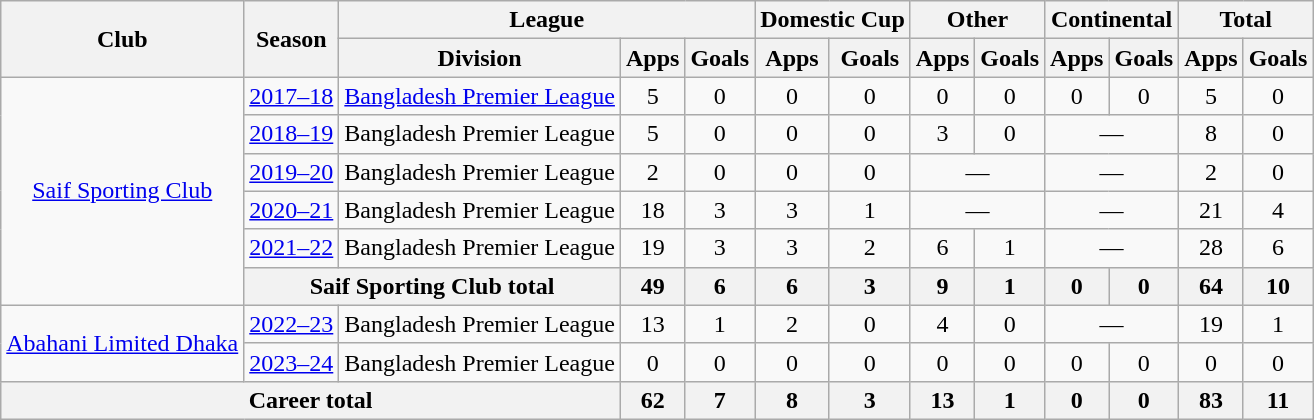<table class="wikitable" style="text-align: center;">
<tr>
<th rowspan="2">Club</th>
<th rowspan="2">Season</th>
<th colspan="3">League</th>
<th colspan="2">Domestic Cup</th>
<th colspan="2">Other</th>
<th colspan="2">Continental</th>
<th colspan="2">Total</th>
</tr>
<tr>
<th>Division</th>
<th>Apps</th>
<th>Goals</th>
<th>Apps</th>
<th>Goals</th>
<th>Apps</th>
<th>Goals</th>
<th>Apps</th>
<th>Goals</th>
<th>Apps</th>
<th>Goals</th>
</tr>
<tr>
<td rowspan="6"><a href='#'>Saif Sporting Club</a></td>
<td><a href='#'>2017–18</a></td>
<td><a href='#'>Bangladesh Premier League</a></td>
<td>5</td>
<td>0</td>
<td>0</td>
<td>0</td>
<td>0</td>
<td>0</td>
<td>0</td>
<td>0</td>
<td>5</td>
<td>0</td>
</tr>
<tr>
<td><a href='#'>2018–19</a></td>
<td>Bangladesh Premier League</td>
<td>5</td>
<td>0</td>
<td>0</td>
<td>0</td>
<td>3</td>
<td>0</td>
<td colspan="2">—</td>
<td>8</td>
<td>0</td>
</tr>
<tr>
<td><a href='#'>2019–20</a></td>
<td>Bangladesh Premier League</td>
<td>2</td>
<td>0</td>
<td>0</td>
<td>0</td>
<td colspan="2">—</td>
<td colspan="2">—</td>
<td>2</td>
<td>0</td>
</tr>
<tr>
<td><a href='#'>2020–21</a></td>
<td>Bangladesh Premier League</td>
<td>18</td>
<td>3</td>
<td>3</td>
<td>1</td>
<td colspan="2">—</td>
<td colspan="2">—</td>
<td>21</td>
<td>4</td>
</tr>
<tr>
<td><a href='#'>2021–22</a></td>
<td>Bangladesh Premier League</td>
<td>19</td>
<td>3</td>
<td>3</td>
<td>2</td>
<td>6</td>
<td>1</td>
<td colspan="2">—</td>
<td>28</td>
<td>6</td>
</tr>
<tr>
<th colspan="2"><strong>Saif Sporting Club total</strong></th>
<th>49</th>
<th>6</th>
<th>6</th>
<th>3</th>
<th>9</th>
<th>1</th>
<th>0</th>
<th>0</th>
<th>64</th>
<th>10</th>
</tr>
<tr>
<td rowspan=2><a href='#'>Abahani Limited Dhaka</a></td>
<td><a href='#'>2022–23</a></td>
<td>Bangladesh Premier League</td>
<td>13</td>
<td>1</td>
<td>2</td>
<td>0</td>
<td>4</td>
<td>0</td>
<td colspan="2">—</td>
<td>19</td>
<td>1</td>
</tr>
<tr>
<td><a href='#'>2023–24</a></td>
<td>Bangladesh Premier League</td>
<td>0</td>
<td>0</td>
<td>0</td>
<td>0</td>
<td>0</td>
<td>0</td>
<td>0</td>
<td>0</td>
<td>0</td>
<td>0</td>
</tr>
<tr>
<th colspan="3"><strong>Career total</strong></th>
<th>62</th>
<th>7</th>
<th>8</th>
<th>3</th>
<th>13</th>
<th>1</th>
<th>0</th>
<th>0</th>
<th>83</th>
<th>11</th>
</tr>
</table>
